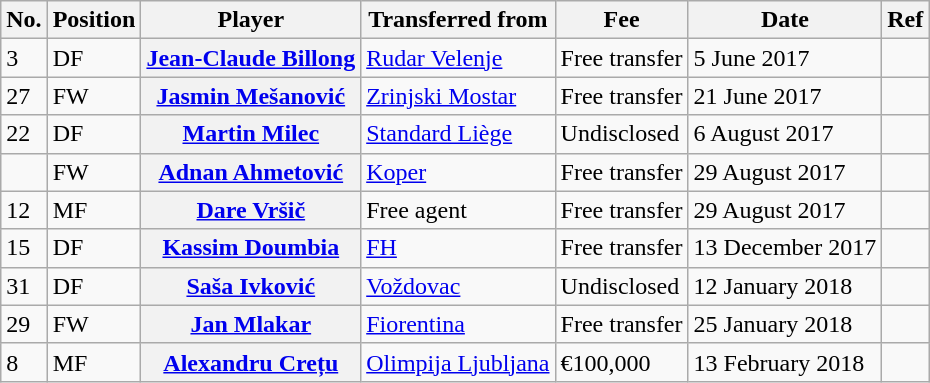<table class="wikitable plainrowheaders" style=" text-align:left">
<tr>
<th scope="col">No.</th>
<th scope="col">Position</th>
<th scope="col">Player</th>
<th scope="col">Transferred from</th>
<th scope="col">Fee</th>
<th scope="col">Date</th>
<th scope="col">Ref</th>
</tr>
<tr>
<td>3</td>
<td>DF</td>
<th scope="row"><a href='#'>Jean-Claude Billong</a></th>
<td><a href='#'>Rudar Velenje</a></td>
<td>Free transfer</td>
<td>5 June 2017</td>
<td></td>
</tr>
<tr>
<td>27</td>
<td>FW</td>
<th scope="row"><a href='#'>Jasmin Mešanović</a></th>
<td><a href='#'>Zrinjski Mostar</a></td>
<td>Free transfer</td>
<td>21 June 2017</td>
<td></td>
</tr>
<tr>
<td>22</td>
<td>DF</td>
<th scope="row"><a href='#'>Martin Milec</a></th>
<td><a href='#'>Standard Liège</a></td>
<td>Undisclosed</td>
<td>6 August 2017</td>
<td></td>
</tr>
<tr>
<td></td>
<td>FW</td>
<th scope="row"><a href='#'>Adnan Ahmetović</a></th>
<td><a href='#'>Koper</a></td>
<td>Free transfer</td>
<td>29 August 2017</td>
<td></td>
</tr>
<tr>
<td>12</td>
<td>MF</td>
<th scope="row"><a href='#'>Dare Vršič</a></th>
<td>Free agent</td>
<td>Free transfer</td>
<td>29 August 2017</td>
<td></td>
</tr>
<tr>
<td>15</td>
<td>DF</td>
<th scope="row"><a href='#'>Kassim Doumbia</a></th>
<td><a href='#'>FH</a></td>
<td>Free transfer</td>
<td>13 December 2017</td>
<td></td>
</tr>
<tr>
<td>31</td>
<td>DF</td>
<th scope="row"><a href='#'>Saša Ivković</a></th>
<td><a href='#'>Voždovac</a></td>
<td>Undisclosed</td>
<td>12 January 2018</td>
<td></td>
</tr>
<tr>
<td>29</td>
<td>FW</td>
<th scope="row"><a href='#'>Jan Mlakar</a></th>
<td><a href='#'>Fiorentina</a></td>
<td>Free transfer</td>
<td>25 January 2018</td>
<td></td>
</tr>
<tr>
<td>8</td>
<td>MF</td>
<th scope="row"><a href='#'>Alexandru Crețu</a></th>
<td><a href='#'>Olimpija Ljubljana</a></td>
<td>€100,000</td>
<td>13 February 2018</td>
<td></td>
</tr>
</table>
